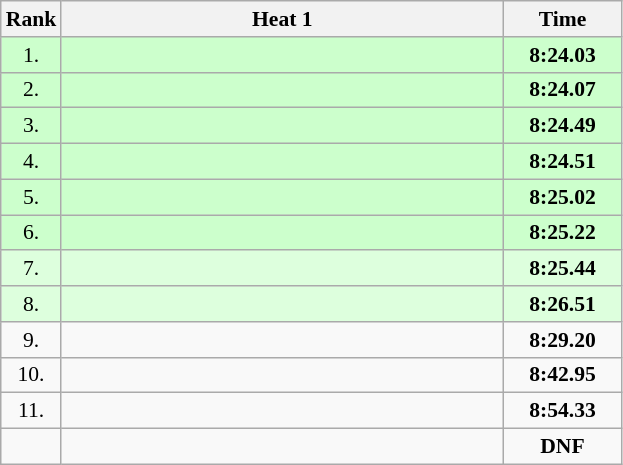<table class="wikitable" style="border-collapse: collapse; font-size: 90%;">
<tr>
<th>Rank</th>
<th style="width: 20em">Heat 1</th>
<th style="width: 5em">Time</th>
</tr>
<tr style="background:#ccffcc;">
<td align="center">1.</td>
<td></td>
<td align="center"><strong>8:24.03</strong></td>
</tr>
<tr style="background:#ccffcc;">
<td align="center">2.</td>
<td></td>
<td align="center"><strong>8:24.07</strong></td>
</tr>
<tr style="background:#ccffcc;">
<td align="center">3.</td>
<td></td>
<td align="center"><strong>8:24.49</strong></td>
</tr>
<tr style="background:#ccffcc;">
<td align="center">4.</td>
<td></td>
<td align="center"><strong>8:24.51</strong></td>
</tr>
<tr style="background:#ccffcc;">
<td align="center">5.</td>
<td></td>
<td align="center"><strong>8:25.02</strong></td>
</tr>
<tr style="background:#ccffcc;">
<td align="center">6.</td>
<td></td>
<td align="center"><strong>8:25.22</strong></td>
</tr>
<tr style="background:#ddffdd;">
<td align="center">7.</td>
<td></td>
<td align="center"><strong>8:25.44</strong></td>
</tr>
<tr style="background:#ddffdd;">
<td align="center">8.</td>
<td></td>
<td align="center"><strong>8:26.51</strong></td>
</tr>
<tr>
<td align="center">9.</td>
<td></td>
<td align="center"><strong>8:29.20</strong></td>
</tr>
<tr>
<td align="center">10.</td>
<td></td>
<td align="center"><strong>8:42.95</strong></td>
</tr>
<tr>
<td align="center">11.</td>
<td></td>
<td align="center"><strong>8:54.33</strong></td>
</tr>
<tr>
<td align="center"></td>
<td></td>
<td align="center"><strong>DNF</strong></td>
</tr>
</table>
